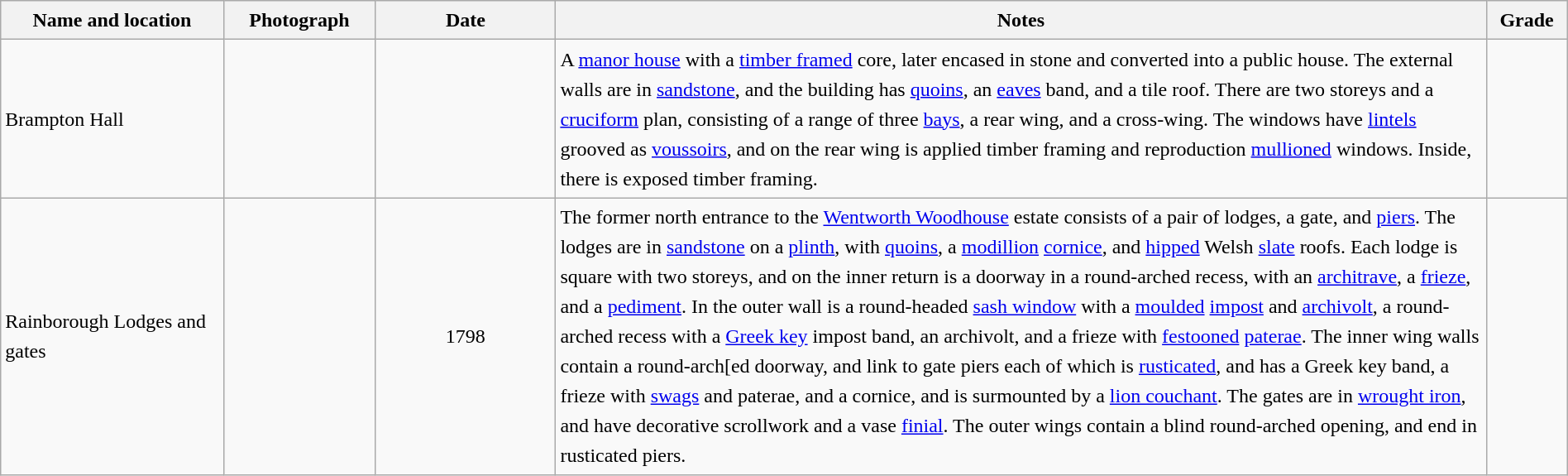<table class="wikitable sortable plainrowheaders" style="width:100%; border:0; text-align:left; line-height:150%;">
<tr>
<th scope="col"  style="width:150px">Name and location</th>
<th scope="col"  style="width:100px" class="unsortable">Photograph</th>
<th scope="col"  style="width:120px">Date</th>
<th scope="col"  style="width:650px" class="unsortable">Notes</th>
<th scope="col"  style="width:50px">Grade</th>
</tr>
<tr>
<td>Brampton Hall<br><small></small></td>
<td></td>
<td align="center"></td>
<td>A <a href='#'>manor house</a> with a <a href='#'>timber framed</a> core, later encased in stone and converted into a public house.  The external walls are in <a href='#'>sandstone</a>, and the building has <a href='#'>quoins</a>, an <a href='#'>eaves</a> band, and a tile roof.  There are two storeys and a <a href='#'>cruciform</a> plan, consisting of a range of three <a href='#'>bays</a>, a rear wing, and a cross-wing.  The windows have <a href='#'>lintels</a> grooved as <a href='#'>voussoirs</a>, and on the rear wing is applied timber framing and reproduction <a href='#'>mullioned</a> windows.  Inside, there is exposed timber framing.</td>
<td align="center" ></td>
</tr>
<tr>
<td>Rainborough Lodges and gates<br><small></small></td>
<td></td>
<td align="center">1798</td>
<td>The former north entrance to the <a href='#'>Wentworth Woodhouse</a> estate consists of a pair of lodges, a gate, and <a href='#'>piers</a>.  The lodges are in <a href='#'>sandstone</a> on a <a href='#'>plinth</a>, with <a href='#'>quoins</a>, a <a href='#'>modillion</a> <a href='#'>cornice</a>, and <a href='#'>hipped</a> Welsh <a href='#'>slate</a> roofs.  Each lodge is square with two storeys, and on the inner return is a doorway in a round-arched recess, with an <a href='#'>architrave</a>, a <a href='#'>frieze</a>, and a <a href='#'>pediment</a>.  In the outer wall is a round-headed <a href='#'>sash window</a> with a <a href='#'>moulded</a> <a href='#'>impost</a> and <a href='#'>archivolt</a>, a round-arched recess with a <a href='#'>Greek key</a> impost band, an archivolt, and a frieze with <a href='#'>festooned</a> <a href='#'>paterae</a>.  The inner wing walls contain a round-arch[ed doorway, and link to gate piers each of which is <a href='#'>rusticated</a>, and has a Greek key band, a frieze with <a href='#'>swags</a> and paterae, and a cornice, and is surmounted by a <a href='#'>lion couchant</a>.  The gates are in <a href='#'>wrought iron</a>, and have decorative scrollwork and a vase <a href='#'>finial</a>.  The outer wings contain a blind round-arched opening, and end in rusticated piers.</td>
<td align="center" ></td>
</tr>
<tr>
</tr>
</table>
